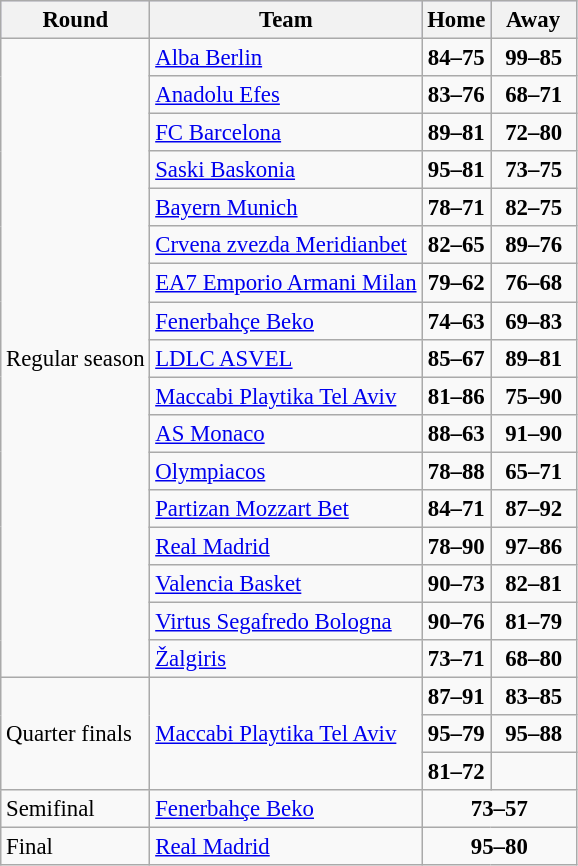<table class="wikitable" style="text-align: left; font-size:95%">
<tr bgcolor="#ccccff">
<th>Round</th>
<th>Team</th>
<th>Home</th>
<th>  Away  </th>
</tr>
<tr>
<td rowspan=17>Regular season</td>
<td> <a href='#'>Alba Berlin</a></td>
<td align="center"><strong>84–75</strong></td>
<td align="center"><strong>99–85</strong></td>
</tr>
<tr>
<td> <a href='#'>Anadolu Efes</a></td>
<td align="center"><strong>83–76</strong></td>
<td align="center"><strong>68–71</strong></td>
</tr>
<tr>
<td> <a href='#'>FC Barcelona</a></td>
<td align="center"><strong>89–81</strong></td>
<td align="center"><strong>72–80</strong></td>
</tr>
<tr>
<td> <a href='#'>Saski Baskonia</a></td>
<td align="center"><strong>95–81</strong></td>
<td align="center"><strong>73–75</strong></td>
</tr>
<tr>
<td> <a href='#'>Bayern Munich</a></td>
<td align="center"><strong>78–71</strong></td>
<td align="center"><strong>82–75</strong></td>
</tr>
<tr>
<td> <a href='#'>Crvena zvezda Meridianbet</a></td>
<td align="center"><strong>82–65</strong></td>
<td align="center"><strong>89–76</strong></td>
</tr>
<tr>
<td> <a href='#'>EA7 Emporio Armani Milan</a></td>
<td align="center"><strong>79–62</strong></td>
<td align="center"><strong>76–68</strong></td>
</tr>
<tr>
<td> <a href='#'>Fenerbahçe Beko</a></td>
<td align="center"><strong>74–63</strong></td>
<td align="center"><strong>69–83</strong></td>
</tr>
<tr>
<td> <a href='#'>LDLC ASVEL</a></td>
<td align="center"><strong>85–67</strong></td>
<td align="center"><strong>89–81</strong></td>
</tr>
<tr>
<td> <a href='#'>Maccabi Playtika Tel Aviv</a></td>
<td align="center"><strong>81–86</strong></td>
<td align="center"><strong>75–90</strong></td>
</tr>
<tr>
<td> <a href='#'>AS Monaco</a></td>
<td align="center"><strong>88–63</strong></td>
<td align="center"><strong>91–90</strong></td>
</tr>
<tr>
<td> <a href='#'>Olympiacos</a></td>
<td align="center"><strong>78–88</strong></td>
<td align="center"><strong>65–71</strong></td>
</tr>
<tr>
<td> <a href='#'>Partizan Mozzart Bet</a></td>
<td align="center"><strong>84–71</strong></td>
<td align="center"><strong>87–92</strong></td>
</tr>
<tr>
<td> <a href='#'>Real Madrid</a></td>
<td align="center"><strong>78–90</strong></td>
<td align="center"><strong>97–86</strong></td>
</tr>
<tr>
<td> <a href='#'>Valencia Basket</a></td>
<td align="center"><strong>90–73</strong></td>
<td align="center"><strong>82–81</strong></td>
</tr>
<tr>
<td> <a href='#'>Virtus Segafredo Bologna</a></td>
<td align="center"><strong>90–76</strong></td>
<td align="center"><strong>81–79</strong></td>
</tr>
<tr>
<td> <a href='#'>Žalgiris</a></td>
<td align="center"><strong>73–71</strong></td>
<td align="center"><strong>68–80</strong></td>
</tr>
<tr>
<td rowspan=3>Quarter finals</td>
<td rowspan=3> <a href='#'>Maccabi Playtika Tel Aviv</a></td>
<td align="center"><strong>87–91</strong></td>
<td align="center"><strong>83–85</strong></td>
</tr>
<tr>
<td align="center"><strong>95–79</strong></td>
<td align="center"><strong>95–88</strong></td>
</tr>
<tr>
<td style="text-align: center;"><strong>81–72</strong></td>
<td></td>
</tr>
<tr>
<td>Semifinal</td>
<td> <a href='#'>Fenerbahçe Beko</a></td>
<td colspan=2 align="center"><strong>73–57</strong></td>
</tr>
<tr>
<td>Final</td>
<td> <a href='#'>Real Madrid</a></td>
<td colspan=2 align="center"><strong>95–80</strong></td>
</tr>
</table>
